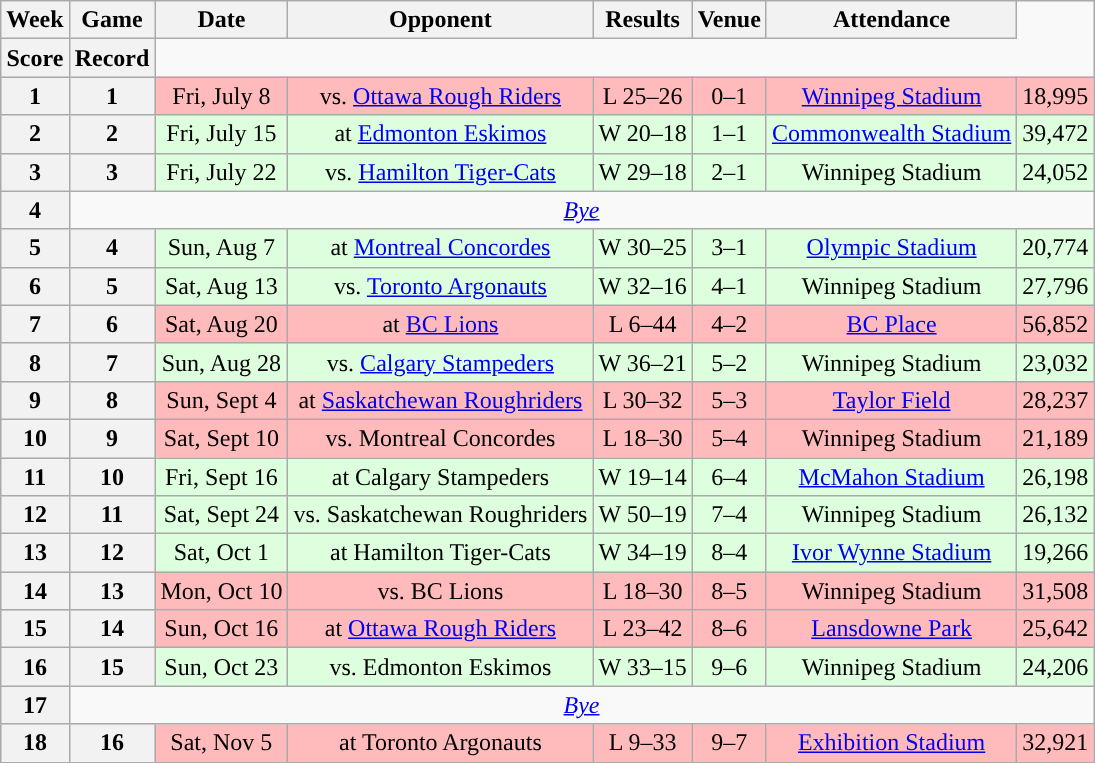<table class="wikitable" style="text-align:center">
<tr>
<th>Week</th>
<th>Game</th>
<th>Date</th>
<th>Opponent</th>
<th>Results</th>
<th>Venue</th>
<th>Attendance</th>
</tr>
<tr>
<th>Score</th>
<th>Record</th>
</tr>
<tr style="background:#ffbbbb">
<th>1</th>
<th>1</th>
<td>Fri, July 8</td>
<td>vs. <a href='#'>Ottawa Rough Riders</a></td>
<td>L 25–26</td>
<td>0–1</td>
<td><a href='#'>Winnipeg Stadium</a></td>
<td>18,995</td>
</tr>
<tr style="background:#ddffdd">
<th>2</th>
<th>2</th>
<td>Fri, July 15</td>
<td>at <a href='#'>Edmonton Eskimos</a></td>
<td>W 20–18</td>
<td>1–1</td>
<td><a href='#'>Commonwealth Stadium</a></td>
<td>39,472</td>
</tr>
<tr style="background:#ddffdd">
<th>3</th>
<th>3</th>
<td>Fri, July 22</td>
<td>vs. <a href='#'>Hamilton Tiger-Cats</a></td>
<td>W 29–18</td>
<td>2–1</td>
<td>Winnipeg Stadium</td>
<td>24,052</td>
</tr>
<tr>
<th>4</th>
<td colspan=7><em><a href='#'>Bye</a></em></td>
</tr>
<tr style="background:#ddffdd">
<th>5</th>
<th>4</th>
<td>Sun, Aug 7</td>
<td>at <a href='#'>Montreal Concordes</a></td>
<td>W 30–25</td>
<td>3–1</td>
<td><a href='#'>Olympic Stadium</a></td>
<td>20,774</td>
</tr>
<tr style="background:#ddffdd">
<th>6</th>
<th>5</th>
<td>Sat, Aug 13</td>
<td>vs. <a href='#'>Toronto Argonauts</a></td>
<td>W 32–16</td>
<td>4–1</td>
<td>Winnipeg Stadium</td>
<td>27,796</td>
</tr>
<tr style="background:#ffbbbb">
<th>7</th>
<th>6</th>
<td>Sat, Aug 20</td>
<td>at <a href='#'>BC Lions</a></td>
<td>L 6–44</td>
<td>4–2</td>
<td><a href='#'>BC Place</a></td>
<td>56,852</td>
</tr>
<tr style="background:#ddffdd">
<th>8</th>
<th>7</th>
<td>Sun, Aug 28</td>
<td>vs. <a href='#'>Calgary Stampeders</a></td>
<td>W 36–21</td>
<td>5–2</td>
<td>Winnipeg Stadium</td>
<td>23,032</td>
</tr>
<tr style="background:#ffbbbb">
<th>9</th>
<th>8</th>
<td>Sun, Sept 4</td>
<td>at <a href='#'>Saskatchewan Roughriders</a></td>
<td>L 30–32</td>
<td>5–3</td>
<td><a href='#'>Taylor Field</a></td>
<td>28,237</td>
</tr>
<tr style="background:#ffbbbb">
<th>10</th>
<th>9</th>
<td>Sat, Sept 10</td>
<td>vs. Montreal Concordes</td>
<td>L 18–30</td>
<td>5–4</td>
<td>Winnipeg Stadium</td>
<td>21,189</td>
</tr>
<tr style="background:#ddffdd">
<th>11</th>
<th>10</th>
<td>Fri, Sept 16</td>
<td>at Calgary Stampeders</td>
<td>W 19–14</td>
<td>6–4</td>
<td><a href='#'>McMahon Stadium</a></td>
<td>26,198</td>
</tr>
<tr style="background:#ddffdd">
<th>12</th>
<th>11</th>
<td>Sat, Sept 24</td>
<td>vs. Saskatchewan Roughriders</td>
<td>W 50–19</td>
<td>7–4</td>
<td>Winnipeg Stadium</td>
<td>26,132</td>
</tr>
<tr style="background:#ddffdd">
<th>13</th>
<th>12</th>
<td>Sat, Oct 1</td>
<td>at Hamilton Tiger-Cats</td>
<td>W 34–19</td>
<td>8–4</td>
<td><a href='#'>Ivor Wynne Stadium</a></td>
<td>19,266</td>
</tr>
<tr style="background:#ffbbbb">
<th>14</th>
<th>13</th>
<td>Mon, Oct 10</td>
<td>vs. BC Lions</td>
<td>L 18–30</td>
<td>8–5</td>
<td>Winnipeg Stadium</td>
<td>31,508</td>
</tr>
<tr style="background:#ffbbbb">
<th>15</th>
<th>14</th>
<td>Sun, Oct 16</td>
<td>at <a href='#'>Ottawa Rough Riders</a></td>
<td>L 23–42</td>
<td>8–6</td>
<td><a href='#'>Lansdowne Park</a></td>
<td>25,642</td>
</tr>
<tr style="background:#ddffdd">
<th>16</th>
<th>15</th>
<td>Sun, Oct 23</td>
<td>vs. Edmonton Eskimos</td>
<td>W 33–15</td>
<td>9–6</td>
<td>Winnipeg Stadium</td>
<td>24,206</td>
</tr>
<tr>
<th>17</th>
<td colspan=7><em><a href='#'>Bye</a></em></td>
</tr>
<tr style="background:#ffbbbb">
<th>18</th>
<th>16</th>
<td>Sat, Nov 5</td>
<td>at Toronto Argonauts</td>
<td>L 9–33</td>
<td>9–7</td>
<td><a href='#'>Exhibition Stadium</a></td>
<td>32,921</td>
</tr>
</table>
